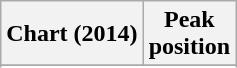<table class="wikitable sortable plainrowheaders">
<tr>
<th scope="col">Chart (2014)</th>
<th scope="col">Peak<br> position</th>
</tr>
<tr>
</tr>
<tr>
</tr>
</table>
